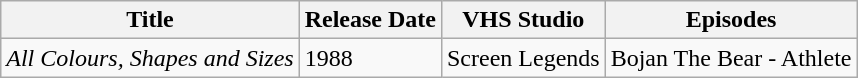<table class="wikitable">
<tr>
<th>Title</th>
<th>Release Date</th>
<th>VHS Studio</th>
<th>Episodes</th>
</tr>
<tr>
<td><em>All Colours, Shapes and Sizes</em></td>
<td>1988</td>
<td>Screen Legends</td>
<td>Bojan The Bear - Athlete</td>
</tr>
</table>
